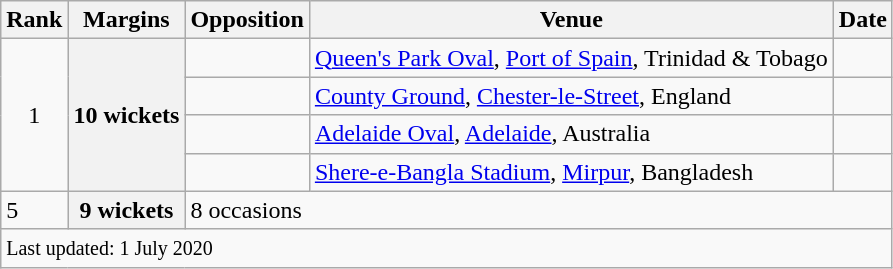<table class="wikitable plainrowheaders sortable">
<tr>
<th scope=col>Rank</th>
<th scope=col>Margins</th>
<th scope=col>Opposition</th>
<th scope=col>Venue</th>
<th scope=col>Date</th>
</tr>
<tr>
<td align=center rowspan=4>1</td>
<th scope=row style=text-align:center rowspan=4>10 wickets</th>
<td></td>
<td><a href='#'>Queen's Park Oval</a>, <a href='#'>Port of Spain</a>, Trinidad & Tobago</td>
<td></td>
</tr>
<tr>
<td></td>
<td><a href='#'>County Ground</a>, <a href='#'>Chester-le-Street</a>, England</td>
<td></td>
</tr>
<tr>
<td></td>
<td><a href='#'>Adelaide Oval</a>, <a href='#'>Adelaide</a>, Australia</td>
<td></td>
</tr>
<tr>
<td></td>
<td><a href='#'>Shere-e-Bangla Stadium</a>, <a href='#'>Mirpur</a>, Bangladesh</td>
<td> </td>
</tr>
<tr>
<td>5</td>
<th scope=row style=text-align:center>9 wickets</th>
<td colspan=3>8 occasions</td>
</tr>
<tr class=sortbottom>
<td colspan=5><small>Last updated: 1 July 2020</small></td>
</tr>
</table>
